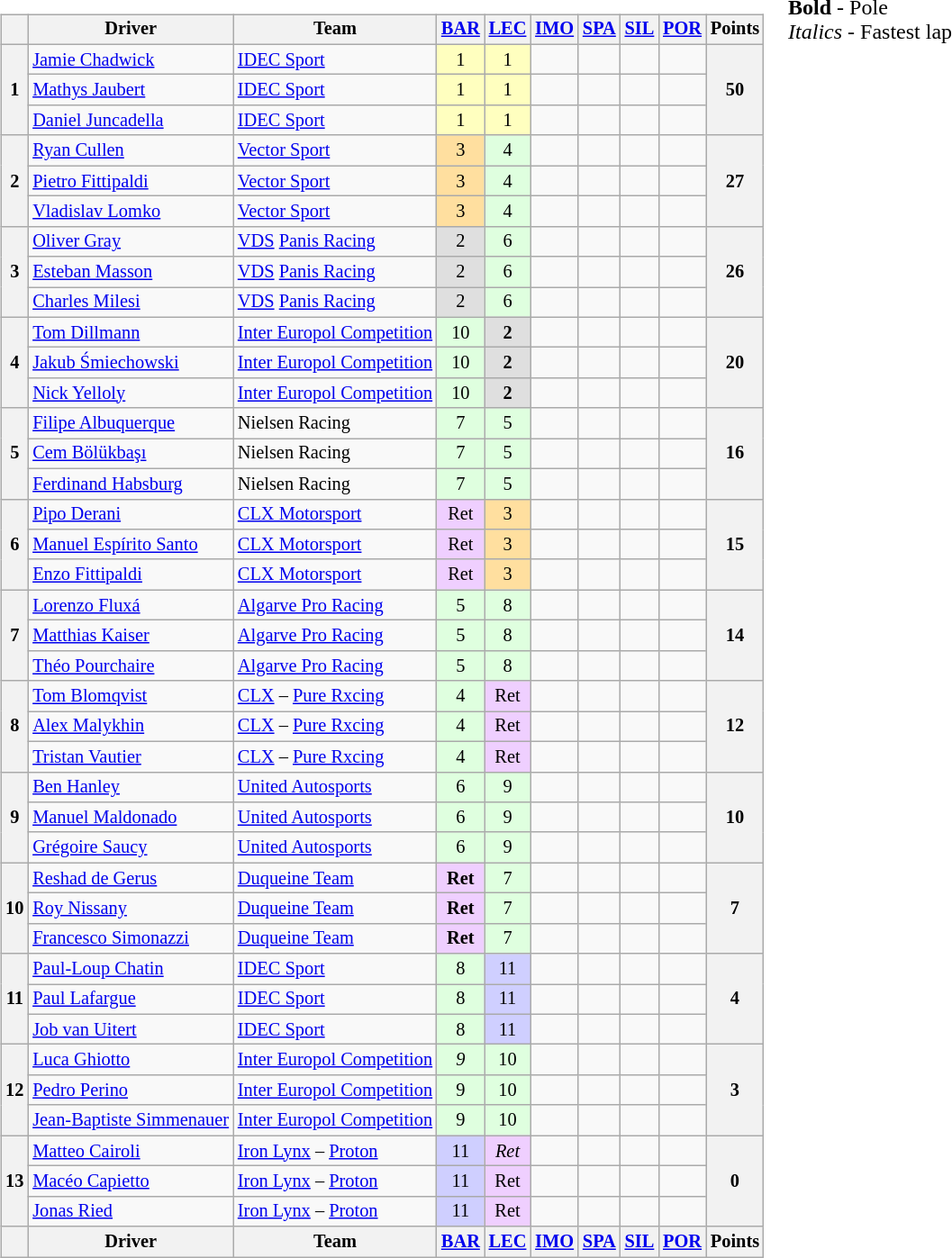<table>
<tr>
<td><br><table class="wikitable" style="font-size:85%; text-align:center;">
<tr>
<th></th>
<th>Driver</th>
<th>Team</th>
<th><a href='#'>BAR</a><br></th>
<th><a href='#'>LEC</a><br></th>
<th><a href='#'>IMO</a><br></th>
<th><a href='#'>SPA</a><br></th>
<th><a href='#'>SIL</a><br></th>
<th><a href='#'>POR</a><br></th>
<th>Points</th>
</tr>
<tr>
<th rowspan=3>1</th>
<td align="left"> <a href='#'>Jamie Chadwick</a></td>
<td align="left"> <a href='#'>IDEC Sport</a></td>
<td style="background:#ffffbf;">1</td>
<td style="background:#ffffbf;">1</td>
<td></td>
<td></td>
<td></td>
<td></td>
<th rowspan=3>50</th>
</tr>
<tr>
<td align="left"> <a href='#'>Mathys Jaubert</a></td>
<td align="left"> <a href='#'>IDEC Sport</a></td>
<td style="background:#ffffbf;">1</td>
<td style="background:#ffffbf;">1</td>
<td></td>
<td></td>
<td></td>
<td></td>
</tr>
<tr>
<td align="left"> <a href='#'>Daniel Juncadella</a></td>
<td align="left"> <a href='#'>IDEC Sport</a></td>
<td style="background:#ffffbf;">1</td>
<td style="background:#ffffbf;">1</td>
<td></td>
<td></td>
<td></td>
<td></td>
</tr>
<tr>
<th rowspan=3>2</th>
<td align="left"> <a href='#'>Ryan Cullen</a></td>
<td align="left"> <a href='#'>Vector Sport</a></td>
<td style="background:#ffdf9f;">3</td>
<td style="background:#dfffdf;">4</td>
<td></td>
<td></td>
<td></td>
<td></td>
<th rowspan=3>27</th>
</tr>
<tr>
<td align="left"> <a href='#'>Pietro Fittipaldi</a></td>
<td align="left"> <a href='#'>Vector Sport</a></td>
<td style="background:#ffdf9f;">3</td>
<td style="background:#dfffdf;">4</td>
<td></td>
<td></td>
<td></td>
<td></td>
</tr>
<tr>
<td align="left"> <a href='#'>Vladislav Lomko</a></td>
<td align="left"> <a href='#'>Vector Sport</a></td>
<td style="background:#ffdf9f;">3</td>
<td style="background:#dfffdf;">4</td>
<td></td>
<td></td>
<td></td>
<td></td>
</tr>
<tr>
<th rowspan=3>3</th>
<td align="left"> <a href='#'>Oliver Gray</a></td>
<td align="left"> <a href='#'>VDS</a> <a href='#'>Panis Racing</a></td>
<td style="background:#dfdfdf;">2</td>
<td style="background:#dfffdf;">6</td>
<td></td>
<td></td>
<td></td>
<td></td>
<th rowspan=3>26</th>
</tr>
<tr>
<td align="left"> <a href='#'>Esteban Masson</a></td>
<td align="left"> <a href='#'>VDS</a> <a href='#'>Panis Racing</a></td>
<td style="background:#dfdfdf;">2</td>
<td style="background:#dfffdf;">6</td>
<td></td>
<td></td>
<td></td>
<td></td>
</tr>
<tr>
<td align="left"> <a href='#'>Charles Milesi</a></td>
<td align="left"> <a href='#'>VDS</a> <a href='#'>Panis Racing</a></td>
<td style="background:#dfdfdf;">2</td>
<td style="background:#dfffdf;">6</td>
<td></td>
<td></td>
<td></td>
<td></td>
</tr>
<tr>
<th rowspan=3>4</th>
<td align="left"> <a href='#'>Tom Dillmann</a></td>
<td align="left"> <a href='#'>Inter Europol Competition</a></td>
<td style="background:#dfffdf;">10</td>
<td style="background:#dfdfdf;"><strong>2</strong></td>
<td></td>
<td></td>
<td></td>
<td></td>
<th rowspan=3>20</th>
</tr>
<tr>
<td align="left"> <a href='#'>Jakub Śmiechowski</a></td>
<td align="left"> <a href='#'>Inter Europol Competition</a></td>
<td style="background:#dfffdf;">10</td>
<td style="background:#dfdfdf;"><strong>2</strong></td>
<td></td>
<td></td>
<td></td>
<td></td>
</tr>
<tr>
<td align="left"> <a href='#'>Nick Yelloly</a></td>
<td align="left"> <a href='#'>Inter Europol Competition</a></td>
<td style="background:#dfffdf;">10</td>
<td style="background:#dfdfdf;"><strong>2</strong></td>
<td></td>
<td></td>
<td></td>
<td></td>
</tr>
<tr>
<th rowspan=3>5</th>
<td align="left"> <a href='#'>Filipe Albuquerque</a></td>
<td align="left"> Nielsen Racing</td>
<td style="background:#dfffdf;">7</td>
<td style="background:#dfffdf;">5</td>
<td></td>
<td></td>
<td></td>
<td></td>
<th rowspan=3>16</th>
</tr>
<tr>
<td align="left"> <a href='#'>Cem Bölükbaşı</a></td>
<td align="left"> Nielsen Racing</td>
<td style="background:#dfffdf;">7</td>
<td style="background:#dfffdf;">5</td>
<td></td>
<td></td>
<td></td>
<td></td>
</tr>
<tr>
<td align="left"> <a href='#'>Ferdinand Habsburg</a></td>
<td align="left"> Nielsen Racing</td>
<td style="background:#dfffdf;">7</td>
<td style="background:#dfffdf;">5</td>
<td></td>
<td></td>
<td></td>
<td></td>
</tr>
<tr>
<th rowspan=3>6</th>
<td align="left"> <a href='#'>Pipo Derani</a></td>
<td align="left"> <a href='#'>CLX Motorsport</a></td>
<td style="background:#efcfff;">Ret</td>
<td style="background:#ffdf9f;">3</td>
<td></td>
<td></td>
<td></td>
<td></td>
<th rowspan=3>15</th>
</tr>
<tr>
<td align="left"> <a href='#'>Manuel Espírito Santo</a></td>
<td align="left"> <a href='#'>CLX Motorsport</a></td>
<td style="background:#efcfff;">Ret</td>
<td style="background:#ffdf9f;">3</td>
<td></td>
<td></td>
<td></td>
<td></td>
</tr>
<tr>
<td align="left"> <a href='#'>Enzo Fittipaldi</a></td>
<td align="left"> <a href='#'>CLX Motorsport</a></td>
<td style="background:#efcfff;">Ret</td>
<td style="background:#ffdf9f;">3</td>
<td></td>
<td></td>
<td></td>
<td></td>
</tr>
<tr>
<th rowspan=3>7</th>
<td align="left"> <a href='#'>Lorenzo Fluxá</a></td>
<td align="left"> <a href='#'>Algarve Pro Racing</a></td>
<td style="background:#dfffdf;">5</td>
<td style="background:#dfffdf;">8</td>
<td></td>
<td></td>
<td></td>
<td></td>
<th rowspan=3>14</th>
</tr>
<tr>
<td align="left"> <a href='#'>Matthias Kaiser</a></td>
<td align="left"> <a href='#'>Algarve Pro Racing</a></td>
<td style="background:#dfffdf;">5</td>
<td style="background:#dfffdf;">8</td>
<td></td>
<td></td>
<td></td>
<td></td>
</tr>
<tr>
<td align="left"> <a href='#'>Théo Pourchaire</a></td>
<td align="left"> <a href='#'>Algarve Pro Racing</a></td>
<td style="background:#dfffdf;">5</td>
<td style="background:#dfffdf;">8</td>
<td></td>
<td></td>
<td></td>
<td></td>
</tr>
<tr>
<th rowspan=3>8</th>
<td align="left"> <a href='#'>Tom Blomqvist</a></td>
<td align="left"> <a href='#'>CLX</a> – <a href='#'>Pure Rxcing</a></td>
<td style="background:#dfffdf;">4</td>
<td style="background:#efcfff;">Ret</td>
<td></td>
<td></td>
<td></td>
<td></td>
<th rowspan=3>12</th>
</tr>
<tr>
<td align="left"> <a href='#'>Alex Malykhin</a></td>
<td align="left"> <a href='#'>CLX</a> – <a href='#'>Pure Rxcing</a></td>
<td style="background:#dfffdf;">4</td>
<td style="background:#efcfff;">Ret</td>
<td></td>
<td></td>
<td></td>
<td></td>
</tr>
<tr>
<td align="left"> <a href='#'>Tristan Vautier</a></td>
<td align="left"> <a href='#'>CLX</a> – <a href='#'>Pure Rxcing</a></td>
<td style="background:#dfffdf;">4</td>
<td style="background:#efcfff;">Ret</td>
<td></td>
<td></td>
<td></td>
<td></td>
</tr>
<tr>
<th rowspan=3>9</th>
<td align="left"> <a href='#'>Ben Hanley</a></td>
<td align="left"> <a href='#'>United Autosports</a></td>
<td style="background:#dfffdf;">6</td>
<td style="background:#dfffdf;">9</td>
<td></td>
<td></td>
<td></td>
<td></td>
<th rowspan=3>10</th>
</tr>
<tr>
<td align="left"> <a href='#'>Manuel Maldonado</a></td>
<td align="left"> <a href='#'>United Autosports</a></td>
<td style="background:#dfffdf;">6</td>
<td style="background:#dfffdf;">9</td>
<td></td>
<td></td>
<td></td>
<td></td>
</tr>
<tr>
<td align="left"> <a href='#'>Grégoire Saucy</a></td>
<td align="left"> <a href='#'>United Autosports</a></td>
<td style="background:#dfffdf;">6</td>
<td style="background:#dfffdf;">9</td>
<td></td>
<td></td>
<td></td>
<td></td>
</tr>
<tr>
<th rowspan=3>10</th>
<td align="left"> <a href='#'>Reshad de Gerus</a></td>
<td align="left"> <a href='#'>Duqueine Team</a></td>
<td style="background:#efcfff;"><strong>Ret</strong></td>
<td style="background:#dfffdf;">7</td>
<td></td>
<td></td>
<td></td>
<td></td>
<th rowspan=3>7</th>
</tr>
<tr>
<td align="left"> <a href='#'>Roy Nissany</a></td>
<td align="left"> <a href='#'>Duqueine Team</a></td>
<td style="background:#efcfff;"><strong>Ret</strong></td>
<td style="background:#dfffdf;">7</td>
<td></td>
<td></td>
<td></td>
<td></td>
</tr>
<tr>
<td align="left"> <a href='#'>Francesco Simonazzi</a></td>
<td align="left"> <a href='#'>Duqueine Team</a></td>
<td style="background:#efcfff;"><strong>Ret</strong></td>
<td style="background:#dfffdf;">7</td>
<td></td>
<td></td>
<td></td>
<td></td>
</tr>
<tr>
<th rowspan=3>11</th>
<td align="left"> <a href='#'>Paul-Loup Chatin</a></td>
<td align="left"> <a href='#'>IDEC Sport</a></td>
<td style="background:#dfffdf;">8</td>
<td style="background:#cfcfff;">11</td>
<td></td>
<td></td>
<td></td>
<td></td>
<th rowspan=3>4</th>
</tr>
<tr>
<td align="left"> <a href='#'>Paul Lafargue</a></td>
<td align="left"> <a href='#'>IDEC Sport</a></td>
<td style="background:#dfffdf;">8</td>
<td style="background:#cfcfff;">11</td>
<td></td>
<td></td>
<td></td>
<td></td>
</tr>
<tr>
<td align="left"> <a href='#'>Job van Uitert</a></td>
<td align="left"> <a href='#'>IDEC Sport</a></td>
<td style="background:#dfffdf;">8</td>
<td style="background:#cfcfff;">11</td>
<td></td>
<td></td>
<td></td>
<td></td>
</tr>
<tr>
<th rowspan=3>12</th>
<td align="left"> <a href='#'>Luca Ghiotto</a></td>
<td align="left"> <a href='#'>Inter Europol Competition</a></td>
<td style="background:#dfffdf;"><em>9</em></td>
<td style="background:#dfffdf;">10</td>
<td></td>
<td></td>
<td></td>
<td></td>
<th rowspan=3>3</th>
</tr>
<tr>
<td align="left"> <a href='#'>Pedro Perino</a></td>
<td align="left"> <a href='#'>Inter Europol Competition</a></td>
<td style="background:#dfffdf;">9</td>
<td style="background:#dfffdf;">10</td>
<td></td>
<td></td>
<td></td>
<td></td>
</tr>
<tr>
<td align="left"> <a href='#'>Jean-Baptiste Simmenauer</a></td>
<td align="left"> <a href='#'>Inter Europol Competition</a></td>
<td style="background:#dfffdf;">9</td>
<td style="background:#dfffdf;">10</td>
<td></td>
<td></td>
<td></td>
<td></td>
</tr>
<tr>
<th rowspan=3>13</th>
<td align="left"> <a href='#'>Matteo Cairoli</a></td>
<td align="left"> <a href='#'>Iron Lynx</a> – <a href='#'>Proton</a></td>
<td style="background:#cfcfff;">11</td>
<td style="background:#efcfff;"><em>Ret</em></td>
<td></td>
<td></td>
<td></td>
<td></td>
<th rowspan=3>0</th>
</tr>
<tr>
<td align="left"> <a href='#'>Macéo Capietto</a></td>
<td align="left"> <a href='#'>Iron Lynx</a> – <a href='#'>Proton</a></td>
<td style="background:#cfcfff;">11</td>
<td style="background:#efcfff;">Ret</td>
<td></td>
<td></td>
<td></td>
<td></td>
</tr>
<tr>
<td align="left"> <a href='#'>Jonas Ried</a></td>
<td align="left"> <a href='#'>Iron Lynx</a> – <a href='#'>Proton</a></td>
<td style="background:#cfcfff;">11</td>
<td style="background:#efcfff;">Ret</td>
<td></td>
<td></td>
<td></td>
<td></td>
</tr>
<tr>
<th></th>
<th>Driver</th>
<th>Team</th>
<th><a href='#'>BAR</a><br></th>
<th><a href='#'>LEC</a><br></th>
<th><a href='#'>IMO</a><br></th>
<th><a href='#'>SPA</a><br></th>
<th><a href='#'>SIL</a><br></th>
<th><a href='#'>POR</a><br></th>
<th>Points</th>
</tr>
</table>
</td>
<td valign="top"><br><span><strong>Bold</strong> - Pole</span><br><span><em>Italics</em> - Fastest lap</span></td>
</tr>
</table>
